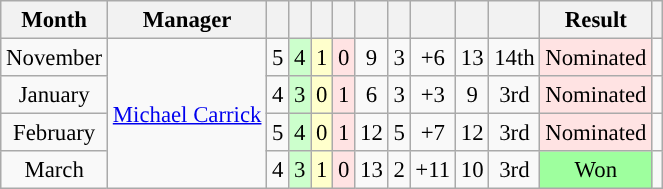<table class="wikitable sortable" style="text-align:center; font-size:95%;">
<tr>
<th>Month</th>
<th class="unsortable">Manager</th>
<th></th>
<th></th>
<th></th>
<th></th>
<th></th>
<th></th>
<th></th>
<th></th>
<th></th>
<th>Result</th>
<th class="unsortable"></th>
</tr>
<tr>
<td data-sort-value="1">November</td>
<td rowspan="5" style="text-align:left;"> <a href='#'>Michael Carrick</a></td>
<td>5</td>
<td style="background:#ccffcc;">4</td>
<td style="background:#ffffcc;">1</td>
<td style="background:#ffe3e3;">0</td>
<td>9</td>
<td>3</td>
<td>+6</td>
<td>13</td>
<td style="background:">14th</td>
<td style="background:#ffe3e3;">Nominated</td>
<td></td>
</tr>
<tr>
<td data-sort-value="2">January</td>
<td>4</td>
<td style="background:#ccffcc;">3</td>
<td style="background:#ffffcc;">0</td>
<td style="background:#ffe3e3;">1</td>
<td>6</td>
<td>3</td>
<td>+3</td>
<td>9</td>
<td style="background:">3rd</td>
<td style="background:#ffe3e3;">Nominated</td>
<td></td>
</tr>
<tr>
<td data-sort-value="3">February</td>
<td>5</td>
<td style="background:#ccffcc;">4</td>
<td style="background:#ffffcc;">0</td>
<td style="background:#ffe3e3;">1</td>
<td>12</td>
<td>5</td>
<td>+7</td>
<td>12</td>
<td style="background:">3rd</td>
<td style="background:#ffe3e3;">Nominated</td>
<td></td>
</tr>
<tr>
<td data-sort-value="4">March</td>
<td>4</td>
<td style="background:#ccffcc;">3</td>
<td style="background:#ffffcc;">1</td>
<td style="background:#ffe3e3;">0</td>
<td>13</td>
<td>2</td>
<td>+11</td>
<td>10</td>
<td style="background:">3rd</td>
<td style="background:#9eff9e;">Won</td>
<td></td>
</tr>
</table>
